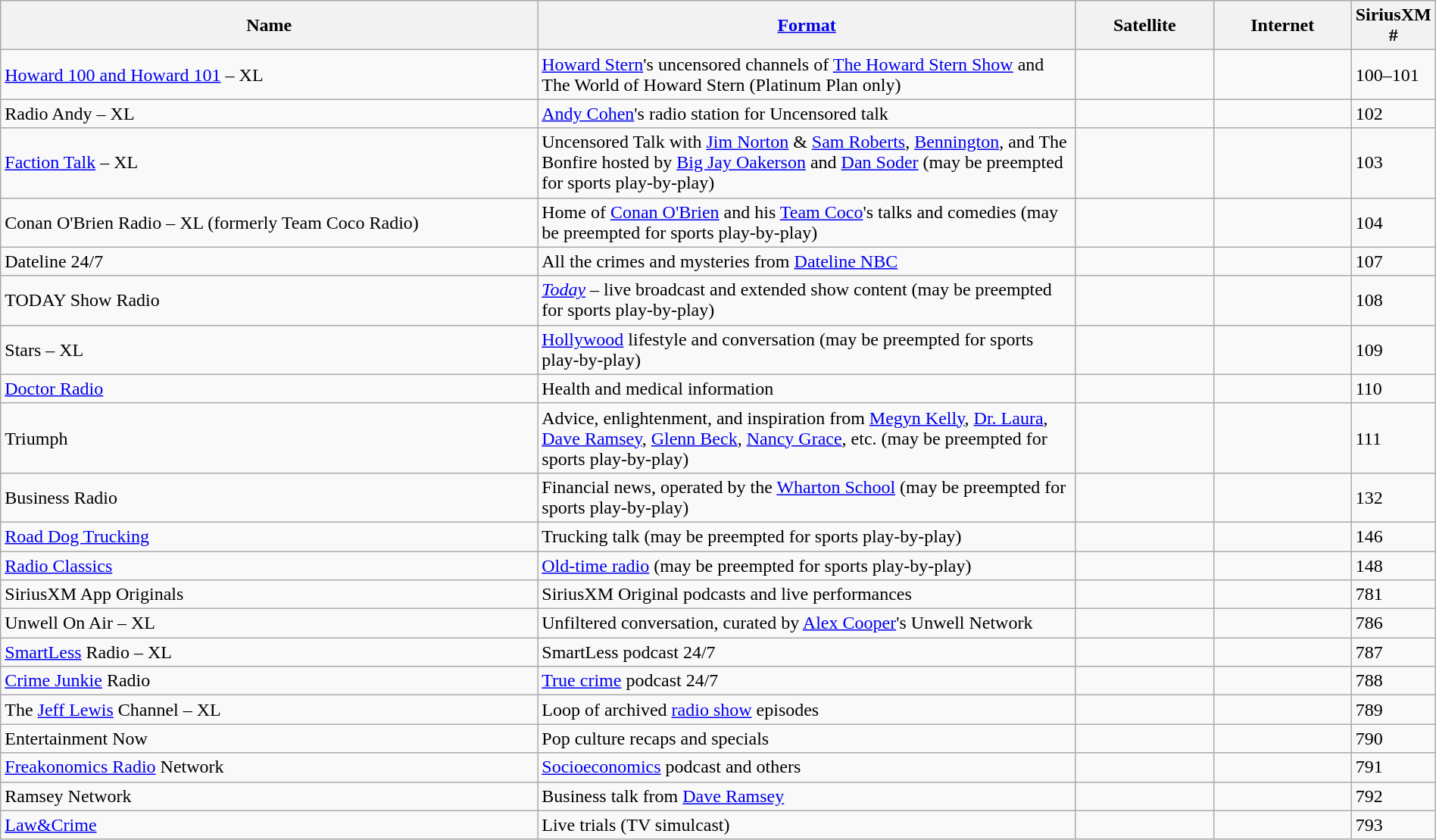<table class="wikitable sortable" style="width:100%;">
<tr>
<th width="40%">Name</th>
<th width="40%"><a href='#'>Format</a></th>
<th width="10%">Satellite</th>
<th width="10%">Internet</th>
<th width="10%">SiriusXM #</th>
</tr>
<tr>
<td><a href='#'>Howard 100 and Howard 101</a> – XL</td>
<td><a href='#'>Howard Stern</a>'s uncensored channels of <a href='#'>The Howard Stern Show</a> and The World of Howard Stern (Platinum Plan only)</td>
<td></td>
<td></td>
<td>100–101</td>
</tr>
<tr>
<td>Radio Andy – XL</td>
<td><a href='#'>Andy Cohen</a>'s radio station for Uncensored talk</td>
<td></td>
<td></td>
<td>102</td>
</tr>
<tr>
<td><a href='#'>Faction Talk</a> – XL</td>
<td>Uncensored Talk with <a href='#'>Jim Norton</a> & <a href='#'>Sam Roberts</a>, <a href='#'>Bennington</a>, and The Bonfire hosted by <a href='#'>Big Jay Oakerson</a> and <a href='#'>Dan Soder</a> (may be preempted for sports play-by-play)</td>
<td></td>
<td></td>
<td>103</td>
</tr>
<tr>
<td>Conan O'Brien Radio – XL (formerly Team Coco Radio)</td>
<td>Home of <a href='#'>Conan O'Brien</a> and his <a href='#'>Team Coco</a>'s talks and comedies (may be preempted for sports play-by-play)</td>
<td></td>
<td></td>
<td>104</td>
</tr>
<tr>
<td>Dateline 24/7</td>
<td>All the crimes and mysteries from <a href='#'>Dateline NBC</a></td>
<td></td>
<td></td>
<td>107</td>
</tr>
<tr>
<td>TODAY Show Radio</td>
<td><em><a href='#'>Today</a></em> – live broadcast and extended show content (may be preempted for sports play-by-play)</td>
<td></td>
<td></td>
<td>108</td>
</tr>
<tr>
<td>Stars – XL</td>
<td><a href='#'>Hollywood</a> lifestyle and conversation (may be preempted for sports play-by-play)</td>
<td></td>
<td></td>
<td>109</td>
</tr>
<tr>
<td><a href='#'>Doctor Radio</a></td>
<td>Health and medical information</td>
<td></td>
<td></td>
<td>110</td>
</tr>
<tr>
<td>Triumph</td>
<td>Advice, enlightenment, and inspiration from <a href='#'>Megyn Kelly</a>, <a href='#'>Dr. Laura</a>, <a href='#'>Dave Ramsey</a>, <a href='#'>Glenn Beck</a>, <a href='#'>Nancy Grace</a>, etc. (may be preempted for sports play-by-play)</td>
<td></td>
<td></td>
<td>111</td>
</tr>
<tr>
<td>Business Radio</td>
<td>Financial news, operated by the <a href='#'>Wharton School</a> (may be preempted for sports play-by-play)</td>
<td></td>
<td></td>
<td>132</td>
</tr>
<tr>
<td><a href='#'>Road Dog Trucking</a></td>
<td>Trucking talk (may be preempted for sports play-by-play)</td>
<td></td>
<td></td>
<td>146</td>
</tr>
<tr>
<td><a href='#'>Radio Classics</a></td>
<td><a href='#'>Old-time radio</a> (may be preempted for sports play-by-play)</td>
<td></td>
<td></td>
<td>148</td>
</tr>
<tr>
<td>SiriusXM App Originals</td>
<td>SiriusXM Original podcasts and live performances</td>
<td></td>
<td></td>
<td>781</td>
</tr>
<tr>
<td>Unwell On Air – XL</td>
<td>Unfiltered conversation, curated by <a href='#'>Alex Cooper</a>'s Unwell Network</td>
<td></td>
<td></td>
<td>786</td>
</tr>
<tr>
<td><a href='#'>SmartLess</a> Radio – XL</td>
<td>SmartLess podcast 24/7</td>
<td></td>
<td></td>
<td>787</td>
</tr>
<tr>
<td><a href='#'>Crime Junkie</a> Radio</td>
<td><a href='#'>True crime</a> podcast 24/7</td>
<td></td>
<td></td>
<td>788</td>
</tr>
<tr>
<td>The <a href='#'>Jeff Lewis</a> Channel – XL</td>
<td>Loop of archived <a href='#'>radio show</a> episodes</td>
<td></td>
<td></td>
<td>789</td>
</tr>
<tr>
<td>Entertainment Now</td>
<td>Pop culture recaps and specials</td>
<td></td>
<td></td>
<td>790</td>
</tr>
<tr>
<td><a href='#'>Freakonomics Radio</a> Network</td>
<td><a href='#'>Socioeconomics</a> podcast and others</td>
<td></td>
<td></td>
<td>791</td>
</tr>
<tr>
<td>Ramsey Network</td>
<td>Business talk from <a href='#'>Dave Ramsey</a></td>
<td></td>
<td></td>
<td>792</td>
</tr>
<tr>
<td><a href='#'>Law&Crime</a></td>
<td>Live trials (TV simulcast)</td>
<td></td>
<td></td>
<td>793</td>
</tr>
</table>
